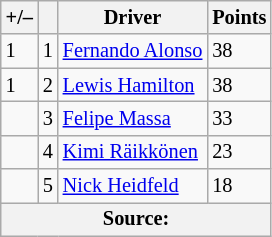<table class="wikitable" style="font-size: 85%;">
<tr>
<th>+/–</th>
<th></th>
<th>Driver</th>
<th>Points</th>
</tr>
<tr>
<td> 1</td>
<td style="text-align:center;">1</td>
<td> <a href='#'>Fernando Alonso</a></td>
<td>38</td>
</tr>
<tr>
<td> 1</td>
<td style="text-align:center;">2</td>
<td> <a href='#'>Lewis Hamilton</a></td>
<td>38</td>
</tr>
<tr>
<td></td>
<td style="text-align:center;">3</td>
<td> <a href='#'>Felipe Massa</a></td>
<td>33</td>
</tr>
<tr>
<td></td>
<td style="text-align:center;">4</td>
<td> <a href='#'>Kimi Räikkönen</a></td>
<td>23</td>
</tr>
<tr>
<td></td>
<td style="text-align:center;">5</td>
<td> <a href='#'>Nick Heidfeld</a></td>
<td>18</td>
</tr>
<tr>
<th colspan=4>Source:</th>
</tr>
</table>
